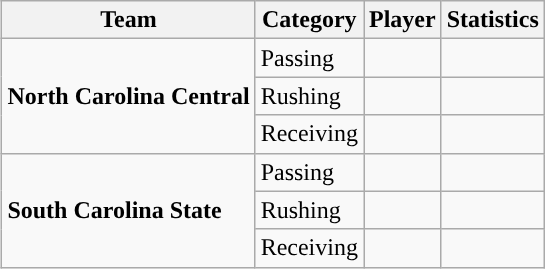<table class="wikitable" style="float: right;">
<tr>
<th>Team</th>
<th>Category</th>
<th>Player</th>
<th>Statistics</th>
</tr>
<tr>
<td rowspan=3><strong>North Carolina Central</strong></td>
<td>Passing</td>
<td></td>
<td></td>
</tr>
<tr>
<td>Rushing</td>
<td></td>
<td></td>
</tr>
<tr>
<td>Receiving</td>
<td></td>
<td></td>
</tr>
<tr>
<td rowspan=3><strong>South Carolina State</strong></td>
<td>Passing</td>
<td></td>
<td></td>
</tr>
<tr>
<td>Rushing</td>
<td></td>
<td></td>
</tr>
<tr>
<td>Receiving</td>
<td></td>
<td></td>
</tr>
</table>
